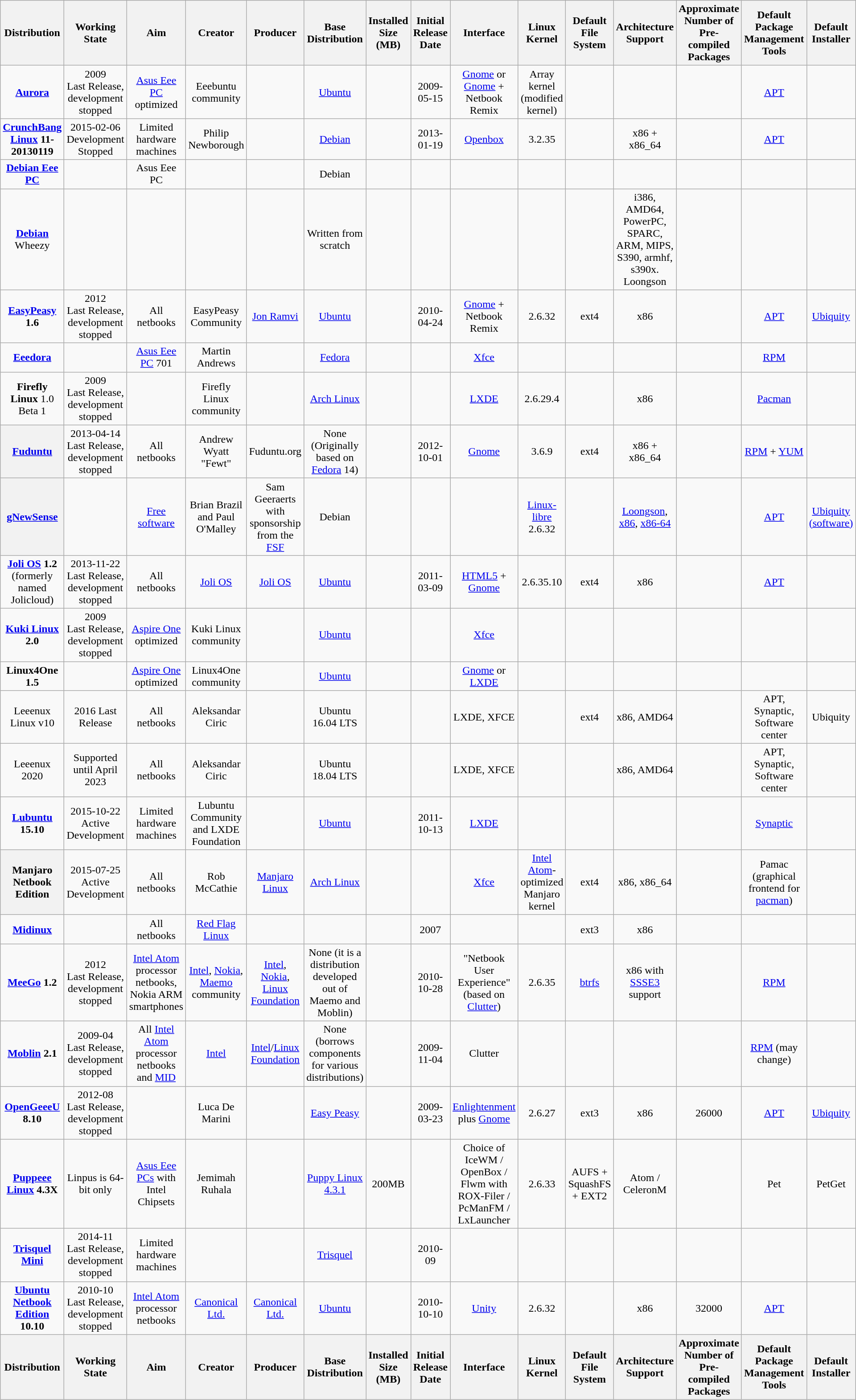<table class="wikitable sortable" style="text-align:center; width:auto;">
<tr>
<th>Distribution</th>
<th>Working State</th>
<th>Aim</th>
<th>Creator</th>
<th>Producer</th>
<th>Base Distribution</th>
<th>Installed Size (MB)</th>
<th>Initial Release Date</th>
<th>Interface</th>
<th>Linux Kernel</th>
<th>Default File System</th>
<th>Architecture Support</th>
<th>Approximate Number of Pre-compiled Packages</th>
<th>Default Package Management Tools</th>
<th>Default Installer</th>
</tr>
<tr>
<td><strong><a href='#'>Aurora</a></strong></td>
<td>2009<br>Last Release, development stopped</td>
<td><a href='#'>Asus Eee PC</a> optimized</td>
<td>Eeebuntu community</td>
<td></td>
<td><a href='#'>Ubuntu</a></td>
<td></td>
<td>2009-05-15</td>
<td><a href='#'>Gnome</a> or <a href='#'>Gnome</a> + Netbook Remix</td>
<td>Array kernel (modified kernel)</td>
<td></td>
<td></td>
<td></td>
<td><a href='#'>APT</a></td>
<td></td>
</tr>
<tr>
<td><strong><a href='#'>CrunchBang Linux</a> 11-20130119</strong></td>
<td>2015-02-06<br>Development Stopped</td>
<td>Limited hardware machines</td>
<td>Philip Newborough</td>
<td></td>
<td><a href='#'>Debian</a></td>
<td></td>
<td>2013-01-19</td>
<td><a href='#'>Openbox</a></td>
<td>3.2.35</td>
<td></td>
<td>x86 + x86_64</td>
<td></td>
<td><a href='#'>APT</a></td>
<td></td>
</tr>
<tr>
<td><strong><a href='#'>Debian Eee PC</a></strong></td>
<td></td>
<td>Asus Eee PC</td>
<td></td>
<td></td>
<td>Debian</td>
<td></td>
<td></td>
<td></td>
<td></td>
<td></td>
<td></td>
<td></td>
<td></td>
<td></td>
</tr>
<tr>
<td><strong><a href='#'>Debian</a></strong> Wheezy</td>
<td></td>
<td></td>
<td></td>
<td></td>
<td>Written from scratch</td>
<td></td>
<td></td>
<td></td>
<td></td>
<td></td>
<td>i386, AMD64, PowerPC, SPARC, ARM, MIPS, S390, armhf, s390x. Loongson</td>
<td></td>
<td></td>
<td></td>
</tr>
<tr>
<td><strong><a href='#'>EasyPeasy</a> 1.6</strong></td>
<td>2012<br>Last Release, development stopped</td>
<td>All netbooks</td>
<td>EasyPeasy Community</td>
<td><a href='#'>Jon Ramvi</a></td>
<td><a href='#'>Ubuntu</a></td>
<td></td>
<td>2010-04-24</td>
<td><a href='#'>Gnome</a> + Netbook Remix</td>
<td>2.6.32</td>
<td>ext4</td>
<td>x86</td>
<td></td>
<td><a href='#'>APT</a></td>
<td><a href='#'>Ubiquity</a></td>
</tr>
<tr>
<td><strong><a href='#'>Eeedora</a></strong></td>
<td></td>
<td><a href='#'>Asus Eee PC</a> 701</td>
<td>Martin Andrews</td>
<td></td>
<td><a href='#'>Fedora</a></td>
<td></td>
<td></td>
<td><a href='#'>Xfce</a></td>
<td></td>
<td></td>
<td></td>
<td></td>
<td><a href='#'>RPM</a></td>
<td></td>
</tr>
<tr>
<td><strong>Firefly Linux</strong> 1.0 Beta 1</td>
<td>2009<br>Last Release, development stopped</td>
<td></td>
<td>Firefly Linux community</td>
<td></td>
<td><a href='#'>Arch Linux</a></td>
<td></td>
<td></td>
<td><a href='#'>LXDE</a></td>
<td>2.6.29.4</td>
<td></td>
<td>x86</td>
<td></td>
<td><a href='#'>Pacman</a></td>
<td></td>
</tr>
<tr>
<th><a href='#'>Fuduntu</a></th>
<td>2013-04-14<br>Last Release, development stopped</td>
<td>All netbooks</td>
<td>Andrew Wyatt "Fewt"</td>
<td>Fuduntu.org</td>
<td>None (Originally based on <a href='#'>Fedora</a> 14)</td>
<td></td>
<td>2012-10-01</td>
<td><a href='#'>Gnome</a></td>
<td>3.6.9</td>
<td>ext4</td>
<td>x86 + x86_64</td>
<td></td>
<td><a href='#'>RPM</a> + <a href='#'>YUM</a></td>
<td></td>
</tr>
<tr>
<th><a href='#'>gNewSense</a></th>
<td></td>
<td><a href='#'>Free software</a></td>
<td>Brian Brazil and Paul O'Malley</td>
<td>Sam Geeraerts with sponsorship from the <a href='#'>FSF</a></td>
<td>Debian</td>
<td></td>
<td></td>
<td></td>
<td><a href='#'>Linux-libre</a> 2.6.32</td>
<td></td>
<td><a href='#'>Loongson</a>, <a href='#'>x86</a>, <a href='#'>x86-64</a></td>
<td></td>
<td><a href='#'>APT</a></td>
<td><a href='#'>Ubiquity (software)</a></td>
</tr>
<tr>
<td><strong><a href='#'>Joli OS</a> 1.2</strong><br>(formerly named Jolicloud)</td>
<td>2013-11-22 Last Release, development stopped</td>
<td>All netbooks</td>
<td><a href='#'>Joli OS</a></td>
<td><a href='#'>Joli OS</a></td>
<td><a href='#'>Ubuntu</a></td>
<td></td>
<td>2011-03-09</td>
<td><a href='#'>HTML5</a> + <a href='#'>Gnome</a></td>
<td>2.6.35.10</td>
<td>ext4</td>
<td>x86</td>
<td></td>
<td><a href='#'>APT</a></td>
<td></td>
</tr>
<tr>
<td><strong><a href='#'>Kuki Linux</a> 2.0</strong></td>
<td>2009<br>Last Release, development stopped</td>
<td><a href='#'>Aspire One</a> optimized</td>
<td>Kuki Linux community</td>
<td></td>
<td><a href='#'>Ubuntu</a></td>
<td></td>
<td></td>
<td><a href='#'>Xfce</a></td>
<td></td>
<td></td>
<td></td>
<td></td>
<td></td>
<td></td>
</tr>
<tr>
<td> <strong>Linux4One 1.5</strong></td>
<td></td>
<td><a href='#'>Aspire One</a> optimized</td>
<td>Linux4One community</td>
<td></td>
<td><a href='#'>Ubuntu</a></td>
<td></td>
<td></td>
<td><a href='#'>Gnome</a> or <a href='#'>LXDE</a></td>
<td></td>
<td></td>
<td></td>
<td></td>
<td></td>
<td></td>
</tr>
<tr>
<td>Leeenux Linux v10</td>
<td>2016 Last Release</td>
<td>All netbooks</td>
<td>Aleksandar Ciric</td>
<td></td>
<td>Ubuntu 16.04 LTS</td>
<td></td>
<td></td>
<td>LXDE, XFCE</td>
<td></td>
<td>ext4</td>
<td>x86, AMD64</td>
<td></td>
<td>APT, Synaptic, Software center</td>
<td>Ubiquity</td>
</tr>
<tr>
<td>Leeenux 2020</td>
<td>Supported until April 2023</td>
<td>All netbooks</td>
<td>Aleksandar Ciric</td>
<td></td>
<td>Ubuntu 18.04 LTS</td>
<td></td>
<td></td>
<td>LXDE, XFCE</td>
<td></td>
<td></td>
<td>x86, AMD64</td>
<td></td>
<td>APT, Synaptic, Software center</td>
<td></td>
</tr>
<tr>
<td><strong><a href='#'>Lubuntu</a></strong><br><strong>15.10</strong></td>
<td>2015-10-22<br>Active Development</td>
<td>Limited hardware machines</td>
<td>Lubuntu Community and LXDE Foundation</td>
<td></td>
<td><a href='#'>Ubuntu</a></td>
<td></td>
<td>2011-10-13</td>
<td><a href='#'>LXDE</a></td>
<td></td>
<td></td>
<td></td>
<td></td>
<td><a href='#'>Synaptic</a></td>
<td></td>
</tr>
<tr>
<th>Manjaro Netbook Edition</th>
<td>2015-07-25<br>Active Development</td>
<td>All netbooks</td>
<td>Rob McCathie</td>
<td><a href='#'>Manjaro Linux</a></td>
<td><a href='#'>Arch Linux</a></td>
<td></td>
<td></td>
<td><a href='#'>Xfce</a></td>
<td><a href='#'>Intel Atom</a>-optimized Manjaro kernel</td>
<td>ext4</td>
<td>x86, x86_64</td>
<td></td>
<td>Pamac (graphical frontend for <a href='#'>pacman</a>)</td>
<td></td>
</tr>
<tr>
<td><strong><a href='#'>Midinux</a></strong></td>
<td></td>
<td>All netbooks</td>
<td><a href='#'>Red Flag Linux</a></td>
<td></td>
<td></td>
<td></td>
<td>2007</td>
<td></td>
<td></td>
<td>ext3</td>
<td>x86</td>
<td></td>
<td></td>
<td></td>
</tr>
<tr>
<td><strong><a href='#'>MeeGo</a> 1.2</strong></td>
<td>2012<br>Last Release, development stopped</td>
<td><a href='#'>Intel Atom</a> processor netbooks, Nokia ARM smartphones</td>
<td><a href='#'>Intel</a>, <a href='#'>Nokia</a>, <a href='#'>Maemo</a> community</td>
<td><a href='#'>Intel</a>, <a href='#'>Nokia</a>, <a href='#'>Linux Foundation</a></td>
<td>None (it is a distribution developed out of Maemo and Moblin)</td>
<td></td>
<td>2010-10-28</td>
<td>"Netbook User Experience" (based on <a href='#'>Clutter</a>)</td>
<td>2.6.35</td>
<td><a href='#'>btrfs</a></td>
<td>x86 with <a href='#'>SSSE3</a> support</td>
<td></td>
<td><a href='#'>RPM</a></td>
<td></td>
</tr>
<tr>
<td><strong><a href='#'>Moblin</a> 2.1</strong></td>
<td>2009-04<br>Last Release, development stopped</td>
<td>All <a href='#'>Intel Atom</a> processor netbooks and <a href='#'>MID</a></td>
<td><a href='#'>Intel</a></td>
<td><a href='#'>Intel</a>/<a href='#'>Linux Foundation</a></td>
<td>None (borrows components for various distributions)</td>
<td></td>
<td>2009-11-04</td>
<td>Clutter</td>
<td></td>
<td></td>
<td></td>
<td></td>
<td><a href='#'>RPM</a> (may change)</td>
<td></td>
</tr>
<tr>
<td><strong><a href='#'>OpenGeeeU</a> 8.10</strong></td>
<td>2012-08<br>Last Release, development stopped</td>
<td></td>
<td>Luca De Marini</td>
<td></td>
<td><a href='#'>Easy Peasy</a></td>
<td></td>
<td>2009-03-23</td>
<td><a href='#'>Enlightenment</a> plus <a href='#'>Gnome</a></td>
<td>2.6.27</td>
<td>ext3</td>
<td>x86</td>
<td>26000</td>
<td><a href='#'>APT</a></td>
<td><a href='#'>Ubiquity</a></td>
</tr>
<tr>
<td><strong><a href='#'>Puppeee Linux</a> 4.3X</strong></td>
<td>Linpus is 64-bit only</td>
<td><a href='#'>Asus Eee PCs</a> with Intel Chipsets</td>
<td>Jemimah Ruhala</td>
<td></td>
<td><a href='#'>Puppy Linux 4.3.1</a></td>
<td>200MB</td>
<td></td>
<td>Choice of IceWM / OpenBox / Flwm with ROX-Filer / PcManFM / LxLauncher</td>
<td>2.6.33</td>
<td>AUFS + SquashFS + EXT2</td>
<td>Atom / CeleronM</td>
<td></td>
<td>Pet</td>
<td>PetGet</td>
</tr>
<tr>
<td><strong><a href='#'>Trisquel Mini</a></strong></td>
<td>2014-11<br>Last Release, development stopped</td>
<td>Limited hardware machines</td>
<td></td>
<td></td>
<td><a href='#'>Trisquel</a></td>
<td></td>
<td>2010-09</td>
<td></td>
<td></td>
<td></td>
<td></td>
<td></td>
<td></td>
<td></td>
</tr>
<tr>
<td><strong><a href='#'>Ubuntu Netbook Edition</a> 10.10</strong></td>
<td>2010-10<br>Last Release, development stopped</td>
<td><a href='#'>Intel Atom</a> processor netbooks</td>
<td><a href='#'>Canonical Ltd.</a></td>
<td><a href='#'>Canonical Ltd.</a></td>
<td><a href='#'>Ubuntu</a></td>
<td></td>
<td>2010-10-10</td>
<td><a href='#'>Unity</a></td>
<td>2.6.32</td>
<td></td>
<td>x86</td>
<td>32000</td>
<td><a href='#'>APT</a></td>
<td></td>
</tr>
<tr>
<th>Distribution</th>
<th>Working State</th>
<th>Aim</th>
<th>Creator</th>
<th>Producer</th>
<th>Base Distribution</th>
<th>Installed Size (MB)</th>
<th>Initial Release Date</th>
<th>Interface</th>
<th>Linux Kernel</th>
<th>Default File System</th>
<th>Architecture Support</th>
<th>Approximate Number of Pre-compiled Packages</th>
<th>Default Package Management Tools</th>
<th>Default Installer</th>
</tr>
</table>
